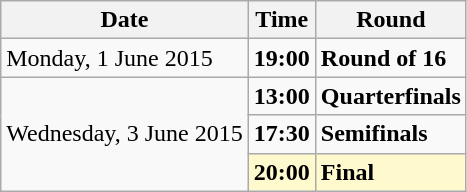<table class="wikitable">
<tr>
<th>Date</th>
<th>Time</th>
<th>Round</th>
</tr>
<tr>
<td>Monday, 1 June 2015</td>
<td><strong>19:00</strong></td>
<td><strong>Round of 16</strong></td>
</tr>
<tr>
<td rowspan="3">Wednesday, 3 June 2015</td>
<td><strong>13:00</strong></td>
<td><strong>Quarterfinals</strong></td>
</tr>
<tr>
<td><strong>17:30</strong></td>
<td><strong>Semifinals</strong></td>
</tr>
<tr style="background:lemonchiffon;">
<td><strong>20:00</strong></td>
<td><strong>Final</strong></td>
</tr>
</table>
